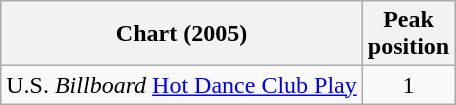<table class="wikitable">
<tr>
<th>Chart (2005)</th>
<th>Peak<br>position</th>
</tr>
<tr>
<td>U.S. <em>Billboard</em> <a href='#'>Hot Dance Club Play</a></td>
<td align="center">1</td>
</tr>
</table>
